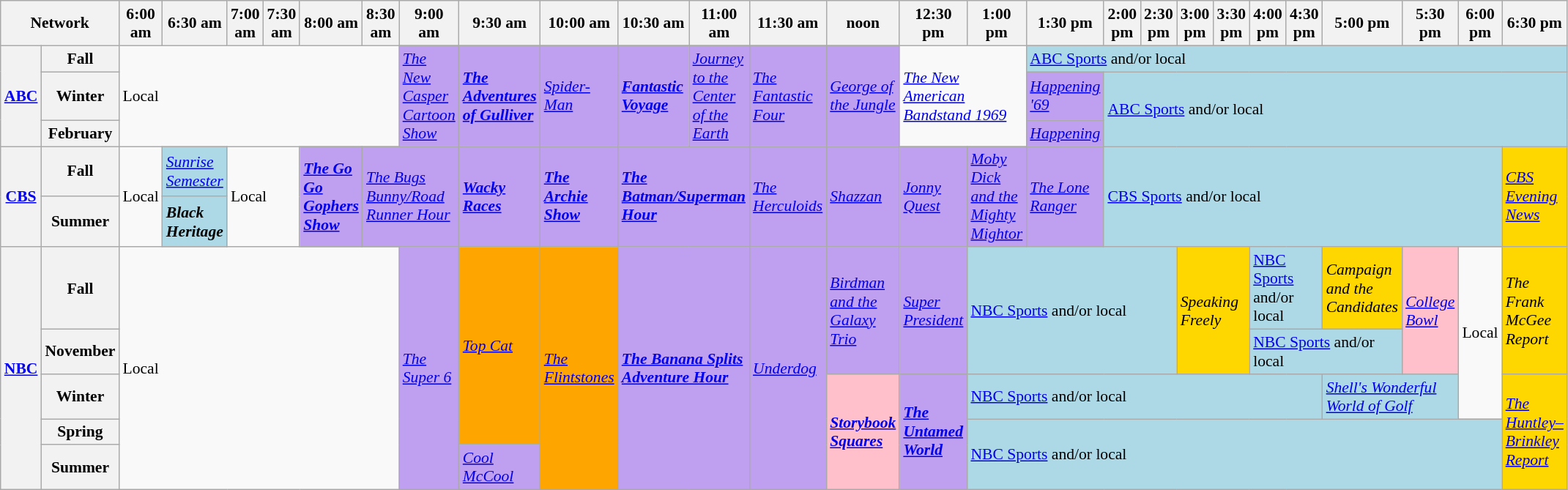<table class=wikitable style="font-size:90%">
<tr>
<th width="1.5%" bgcolor="#C0C0C0" colspan="2">Network</th>
<th width="4%" bgcolor="#C0C0C0">6:00 am</th>
<th width="4%" bgcolor="#C0C0C0">6:30 am</th>
<th width="4%" bgcolor="#C0C0C0">7:00 am</th>
<th width="4%" bgcolor="#C0C0C0">7:30 am</th>
<th width="4%" bgcolor="#C0C0C0">8:00 am</th>
<th width="4%" bgcolor="#C0C0C0">8:30 am</th>
<th width="4%" bgcolor="#C0C0C0">9:00 am</th>
<th width="4%" bgcolor="#C0C0C0">9:30 am</th>
<th width="4%" bgcolor="#C0C0C0">10:00 am</th>
<th width="4%" bgcolor="#C0C0C0">10:30 am</th>
<th width="4%" bgcolor="#C0C0C0">11:00 am</th>
<th width="4%" bgcolor="#C0C0C0">11:30 am</th>
<th width="4%" bgcolor="#C0C0C0">noon</th>
<th width="4%" bgcolor="#C0C0C0">12:30 pm</th>
<th width="4%" bgcolor="#C0C0C0">1:00 pm</th>
<th width="4%" bgcolor="#C0C0C0">1:30 pm</th>
<th width="4%" bgcolor="#C0C0C0">2:00 pm</th>
<th width="4%" bgcolor="#C0C0C0">2:30 pm</th>
<th width="4%" bgcolor="#C0C0C0">3:00 pm</th>
<th width="4%" bgcolor="#C0C0C0">3:30 pm</th>
<th width="4%" bgcolor="#C0C0C0">4:00 pm</th>
<th width="4%" bgcolor="#C0C0C0">4:30 pm</th>
<th width="4%" bgcolor="#C0C0C0">5:00 pm</th>
<th width="4%" bgcolor="#C0C0C0">5:30 pm</th>
<th width="4%" bgcolor="#C0C0C0">6:00 pm</th>
<th width="4%" bgcolor="#C0C0C0">6:30 pm</th>
</tr>
<tr>
<th rowspan="3" bgcolor="#C0C0C0"><a href='#'>ABC</a></th>
<th>Fall</th>
<td rowspan="3" colspan="6">Local</td>
<td rowspan="3" bgcolor="bf9fef"><em><a href='#'>The New Casper Cartoon Show</a></em> </td>
<td rowspan="3" bgcolor="bf9fef"><strong><em><a href='#'>The Adventures of Gulliver</a></em></strong></td>
<td rowspan="3" bgcolor="bf9fef"><em><a href='#'>Spider-Man</a></em></td>
<td rowspan="3" bgcolor="bf9fef"><strong><em><a href='#'>Fantastic Voyage</a></em></strong></td>
<td rowspan="3" bgcolor="bf9fef"><em><a href='#'>Journey to the Center of the Earth</a></em> </td>
<td rowspan="3" bgcolor="bf9fef"><em><a href='#'>The Fantastic Four</a></em></td>
<td rowspan="3" bgcolor="bf9fef"><em><a href='#'>George of the Jungle</a></em> </td>
<td rowspan="3" colspan="2"><em><a href='#'>The New American Bandstand 1969</a></em></td>
<td colspan="11" bgcolor="lightblue"><a href='#'>ABC Sports</a> and/or local</td>
</tr>
<tr>
<th>Winter</th>
<td bgcolor="bf9fef"><em><a href='#'>Happening '69</a></em></td>
<td rowspan="2" colspan="10" bgcolor="lightblue"><a href='#'>ABC Sports</a> and/or local</td>
</tr>
<tr>
<th>February</th>
<td bgcolor="bf9fef"><em><a href='#'>Happening</a></em></td>
</tr>
<tr>
<th rowspan="2" bgcolor="#C0C0C0"><a href='#'>CBS</a></th>
<th>Fall</th>
<td rowspan="2">Local</td>
<td bgcolor="lightblue"><em><a href='#'>Sunrise Semester</a></em></td>
<td rowspan="2" colspan="2">Local</td>
<td rowspan="2" bgcolor="bf9fef"><strong><em><a href='#'>The Go Go Gophers Show</a></em></strong></td>
<td rowspan="2" colspan="2" bgcolor="bf9fef"><em><a href='#'>The Bugs Bunny/Road Runner Hour</a></em></td>
<td rowspan="2" bgcolor="bf9fef"><strong><em><a href='#'>Wacky Races</a></em></strong></td>
<td rowspan="2" bgcolor="bf9fef"><strong><em><a href='#'>The Archie Show</a></em></strong></td>
<td rowspan="2" colspan="2" bgcolor="bf9fef"><strong><em><a href='#'>The Batman/Superman Hour</a></em></strong></td>
<td rowspan="2" bgcolor="bf9fef"><em><a href='#'>The Herculoids</a></em> </td>
<td rowspan="2" bgcolor="bf9fef"><em><a href='#'>Shazzan</a></em> </td>
<td rowspan="2" bgcolor="bf9fef"><em><a href='#'>Jonny Quest</a></em> </td>
<td rowspan="2" bgcolor="bf9fef"><em><a href='#'>Moby Dick and the Mighty Mightor</a></em> </td>
<td rowspan="2" bgcolor="bf9fef"><em><a href='#'>The Lone Ranger</a></em> </td>
<td rowspan="2" colspan="9" bgcolor="lightblue"><a href='#'>CBS Sports</a> and/or local</td>
<td rowspan="2" bgcolor="gold"><em><a href='#'>CBS Evening News</a></em></td>
</tr>
<tr>
<th>Summer</th>
<td bgcolor="lightblue"><strong><em>Black Heritage</em></strong></td>
</tr>
<tr>
<th rowspan="5" bgcolor="#C0C0C0"><a href='#'>NBC</a></th>
<th>Fall</th>
<td colspan="6" rowspan="5">Local</td>
<td rowspan="5" bgcolor="bf9fef"><em><a href='#'>The Super 6</a></em> </td>
<td rowspan="4" bgcolor="orange"><em><a href='#'>Top Cat</a></em> </td>
<td rowspan="5" bgcolor="orange"><em><a href='#'>The Flintstones</a></em> </td>
<td colspan="2" rowspan="5" bgcolor="bf9fef"><strong><em><a href='#'>The Banana Splits Adventure Hour</a></em></strong></td>
<td bgcolor="bf9fef" rowspan=5><em><a href='#'>Underdog</a></em> </td>
<td bgcolor="bf9fef" rowspan=2><em><a href='#'>Birdman and the Galaxy Trio</a></em> </td>
<td bgcolor="bf9fef" rowspan=2><em><a href='#'>Super President</a></em></td>
<td colspan="4" bgcolor="lightblue" rowspan=2><a href='#'>NBC Sports</a> and/or local</td>
<td bgcolor="gold" colspan="2" rowspan=2><em>Speaking Freely</em></td>
<td colspan="2" bgcolor="lightblue"><a href='#'>NBC Sports</a> and/or local</td>
<td bgcolor="gold"><em>Campaign and the Candidates</em></td>
<td bgcolor="pink" rowspan="2"><em><a href='#'>College Bowl</a></em></td>
<td rowspan="3">Local</td>
<td bgcolor="gold" rowspan="2"><em>The Frank McGee Report</em></td>
</tr>
<tr>
<th>November</th>
<td colspan="3" bgcolor="lightblue"><a href='#'>NBC Sports</a> and/or local</td>
</tr>
<tr>
<th>Winter</th>
<td rowspan="3" bgcolor="pink"><strong><em><a href='#'>Storybook Squares</a></em></strong></td>
<td rowspan="3" bgcolor="bf9fef"><strong><em><a href='#'>The Untamed World</a></em></strong></td>
<td colspan="8" bgcolor="lightblue"><a href='#'>NBC Sports</a> and/or local</td>
<td bgcolor="lightblue" colspan=2><em><a href='#'>Shell's Wonderful World of Golf</a></em></td>
<td rowspan="3" bgcolor="gold"><em><a href='#'>The Huntley–Brinkley Report</a></em></td>
</tr>
<tr>
<th>Spring</th>
<td colspan="11" bgcolor="lightblue" rowspan="2"><a href='#'>NBC Sports</a> and/or local</td>
</tr>
<tr>
<th>Summer</th>
<td bgcolor="bf9fef"><em><a href='#'>Cool McCool</a></em> </td>
</tr>
</table>
